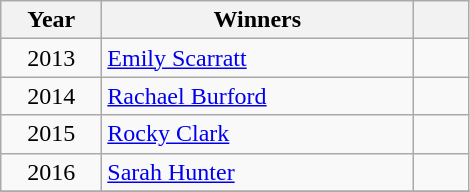<table class="wikitable">
<tr>
<th width=60>Year</th>
<th width=200>Winners</th>
<th width=30></th>
</tr>
<tr>
<td align=center>2013</td>
<td><a href='#'>Emily Scarratt</a></td>
<td align=center></td>
</tr>
<tr>
<td align=center>2014</td>
<td><a href='#'>Rachael Burford</a></td>
<td align=center></td>
</tr>
<tr>
<td align=center>2015</td>
<td><a href='#'>Rocky Clark</a></td>
<td align=center></td>
</tr>
<tr>
<td align=center>2016</td>
<td><a href='#'>Sarah Hunter</a></td>
<td align=center></td>
</tr>
<tr>
</tr>
</table>
